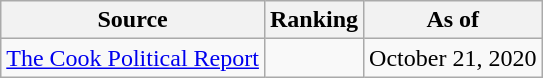<table class="wikitable" style="text-align:center">
<tr>
<th>Source</th>
<th>Ranking</th>
<th>As of</th>
</tr>
<tr>
<td align=left><a href='#'>The Cook Political Report</a></td>
<td></td>
<td>October 21, 2020</td>
</tr>
</table>
